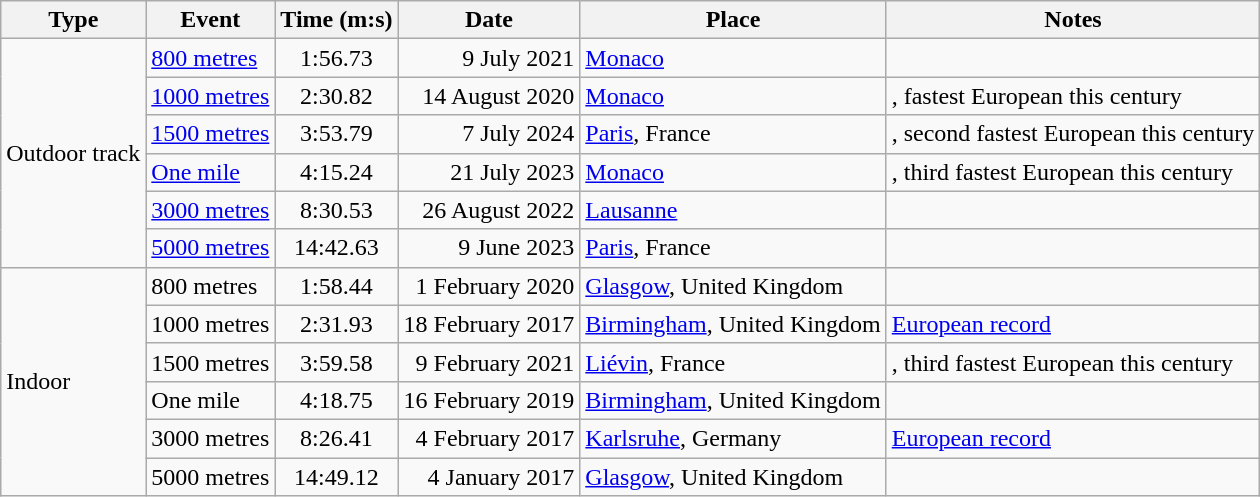<table class="wikitable">
<tr>
<th>Type</th>
<th>Event</th>
<th>Time (m:s)</th>
<th>Date</th>
<th>Place</th>
<th>Notes</th>
</tr>
<tr>
<td rowspan=6>Outdoor track</td>
<td><a href='#'>800 metres</a></td>
<td style="text-align:center;">1:56.73</td>
<td style="text-align:right;">9 July 2021</td>
<td><a href='#'>Monaco</a></td>
<td></td>
</tr>
<tr>
<td><a href='#'>1000 metres</a></td>
<td style="text-align:center;">2:30.82</td>
<td style="text-align:right;">14 August 2020</td>
<td><a href='#'>Monaco</a></td>
<td>, fastest European this century</td>
</tr>
<tr>
<td><a href='#'>1500 metres</a></td>
<td style="text-align:center;">3:53.79</td>
<td style="text-align:right;">7 July 2024</td>
<td><a href='#'>Paris</a>, France</td>
<td>, second fastest European this century</td>
</tr>
<tr>
<td><a href='#'>One mile</a></td>
<td style="text-align:center;">4:15.24</td>
<td style="text-align:right;">21 July 2023</td>
<td><a href='#'>Monaco</a></td>
<td>, third fastest European this century</td>
</tr>
<tr>
<td><a href='#'>3000 metres</a></td>
<td style="text-align:center;">8:30.53</td>
<td style="text-align:right;">26 August 2022</td>
<td><a href='#'>Lausanne</a></td>
<td></td>
</tr>
<tr>
<td><a href='#'>5000 metres</a></td>
<td style="text-align:center;">14:42.63</td>
<td style="text-align:right;">9 June 2023</td>
<td><a href='#'>Paris</a>, France</td>
<td></td>
</tr>
<tr>
<td rowspan=6>Indoor</td>
<td>800 metres</td>
<td style="text-align:center;">1:58.44</td>
<td style="text-align:right;">1 February 2020</td>
<td><a href='#'>Glasgow</a>, United Kingdom</td>
<td></td>
</tr>
<tr>
<td>1000 metres</td>
<td style="text-align:center;">2:31.93</td>
<td style="text-align:right;">18 February 2017</td>
<td><a href='#'>Birmingham</a>, United Kingdom</td>
<td><a href='#'>European record</a></td>
</tr>
<tr>
<td>1500 metres</td>
<td style="text-align:center;">3:59.58</td>
<td style="text-align:right;">9 February 2021</td>
<td><a href='#'>Liévin</a>, France</td>
<td>, third fastest European this century</td>
</tr>
<tr>
<td>One mile</td>
<td style="text-align:center;">4:18.75</td>
<td style="text-align:right;">16 February 2019</td>
<td><a href='#'>Birmingham</a>, United Kingdom</td>
<td></td>
</tr>
<tr>
<td>3000 metres</td>
<td style="text-align:center;">8:26.41</td>
<td style="text-align:right;">4 February 2017</td>
<td><a href='#'>Karlsruhe</a>, Germany</td>
<td><a href='#'>European record</a></td>
</tr>
<tr>
<td>5000 metres</td>
<td style="text-align:center;">14:49.12</td>
<td style="text-align:right;">4 January 2017</td>
<td><a href='#'>Glasgow</a>, United Kingdom</td>
<td></td>
</tr>
</table>
